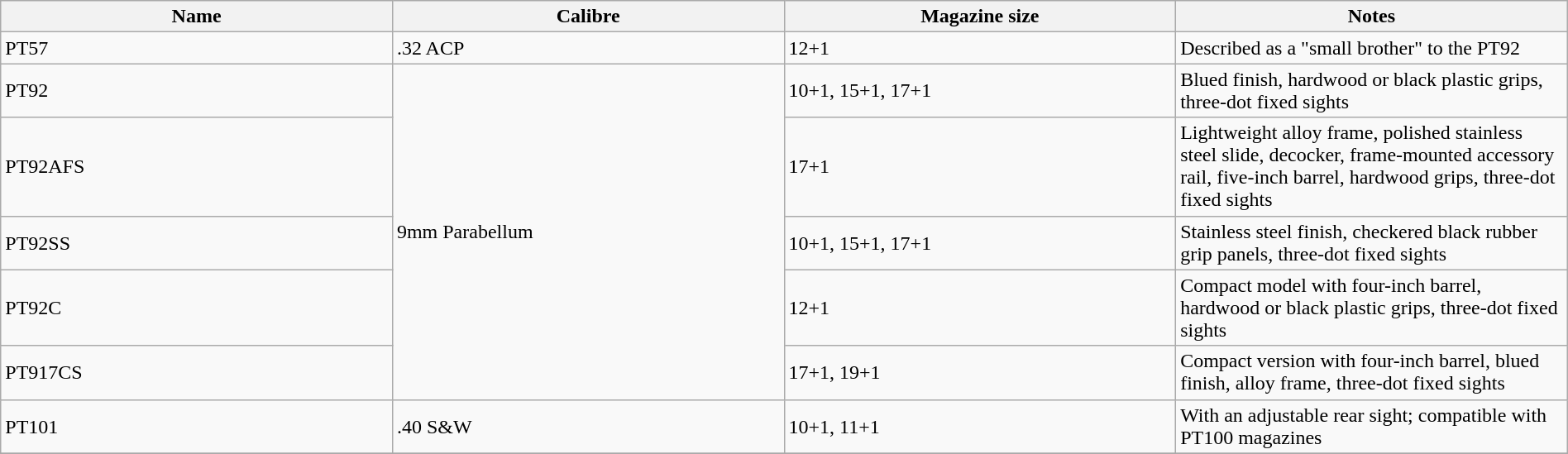<table class=wikitable border="0" width="100%">
<tr>
<th width="25%">Name</th>
<th width="25%">Calibre</th>
<th width="25%">Magazine size</th>
<th>Notes</th>
</tr>
<tr>
<td>PT57</td>
<td>.32 ACP</td>
<td>12+1</td>
<td>Described as a "small brother" to the PT92</td>
</tr>
<tr>
<td>PT92</td>
<td rowspan="5">9mm Parabellum</td>
<td>10+1, 15+1, 17+1</td>
<td>Blued finish, hardwood or black plastic grips, three-dot fixed sights</td>
</tr>
<tr>
<td>PT92AFS</td>
<td>17+1</td>
<td>Lightweight alloy frame, polished stainless steel slide, decocker, frame-mounted accessory rail, five-inch barrel, hardwood grips, three-dot fixed sights</td>
</tr>
<tr>
<td>PT92SS</td>
<td>10+1, 15+1, 17+1</td>
<td>Stainless steel finish, checkered black rubber grip panels, three-dot fixed sights</td>
</tr>
<tr>
<td>PT92C</td>
<td>12+1</td>
<td>Compact model with four-inch barrel, hardwood or black plastic grips, three-dot fixed sights</td>
</tr>
<tr>
<td>PT917CS</td>
<td>17+1, 19+1</td>
<td>Compact version with four-inch barrel, blued finish, alloy frame, three-dot fixed sights</td>
</tr>
<tr>
<td>PT101</td>
<td>.40 S&W</td>
<td>10+1, 11+1</td>
<td>With an adjustable rear sight; compatible with PT100 magazines</td>
</tr>
<tr>
</tr>
</table>
